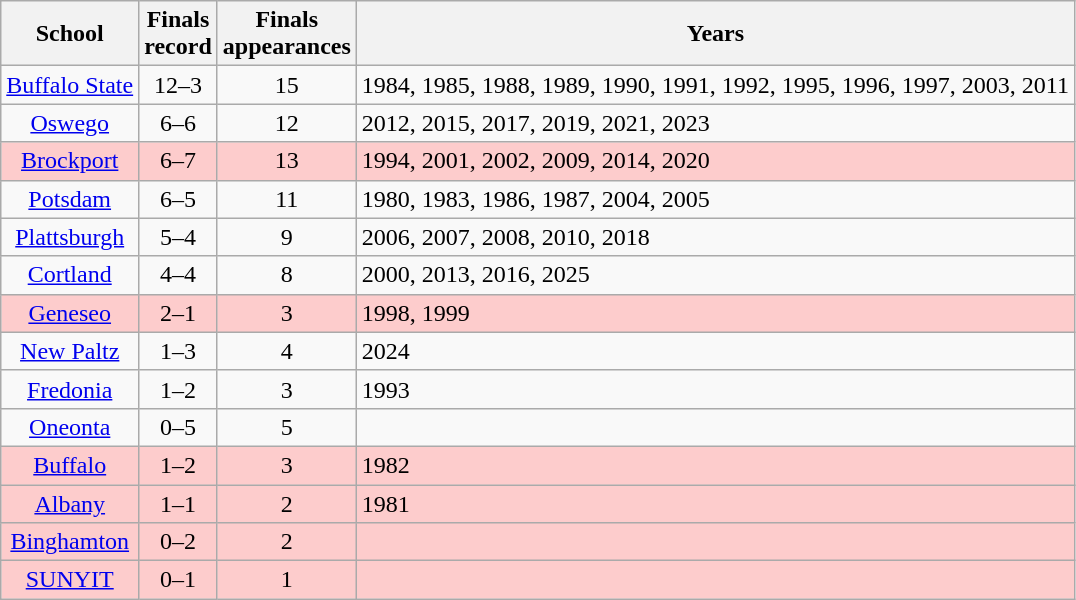<table class="wikitable sortable" style="text-align:center;">
<tr>
<th>School</th>
<th>Finals<br>record</th>
<th>Finals<br>appearances</th>
<th class=unsortable>Years</th>
</tr>
<tr>
<td><a href='#'>Buffalo State</a></td>
<td>12–3</td>
<td>15</td>
<td align=left>1984, 1985, 1988, 1989, 1990, 1991, 1992, 1995, 1996, 1997, 2003, 2011</td>
</tr>
<tr>
<td><a href='#'>Oswego</a></td>
<td>6–6</td>
<td>12</td>
<td align=left>2012, 2015, 2017, 2019, 2021, 2023</td>
</tr>
<tr bgcolor=#fdcccc>
<td><a href='#'>Brockport</a></td>
<td>6–7</td>
<td>13</td>
<td align=left>1994, 2001, 2002, 2009, 2014, 2020</td>
</tr>
<tr>
<td><a href='#'>Potsdam</a></td>
<td>6–5</td>
<td>11</td>
<td align=left>1980, 1983, 1986, 1987, 2004, 2005</td>
</tr>
<tr>
<td><a href='#'>Plattsburgh</a></td>
<td>5–4</td>
<td>9</td>
<td align=left>2006, 2007, 2008, 2010, 2018</td>
</tr>
<tr>
<td><a href='#'>Cortland</a></td>
<td>4–4</td>
<td>8</td>
<td align=left>2000, 2013, 2016, 2025</td>
</tr>
<tr bgcolor=#fdcccc>
<td><a href='#'>Geneseo</a></td>
<td>2–1</td>
<td>3</td>
<td align=left>1998, 1999</td>
</tr>
<tr>
<td><a href='#'>New Paltz</a></td>
<td>1–3</td>
<td>4</td>
<td align=left>2024</td>
</tr>
<tr>
<td><a href='#'>Fredonia</a></td>
<td>1–2</td>
<td>3</td>
<td align=left>1993</td>
</tr>
<tr>
<td><a href='#'>Oneonta</a></td>
<td>0–5</td>
<td>5</td>
<td align=left></td>
</tr>
<tr bgcolor=#fdcccc>
<td><a href='#'>Buffalo</a></td>
<td>1–2</td>
<td>3</td>
<td align=left>1982</td>
</tr>
<tr bgcolor=#fdcccc>
<td><a href='#'>Albany</a></td>
<td>1–1</td>
<td>2</td>
<td align=left>1981</td>
</tr>
<tr bgcolor=#fdcccc>
<td><a href='#'>Binghamton</a></td>
<td>0–2</td>
<td>2</td>
<td align=left></td>
</tr>
<tr bgcolor=#fdcccc>
<td><a href='#'>SUNYIT</a></td>
<td>0–1</td>
<td>1</td>
<td align=left></td>
</tr>
</table>
